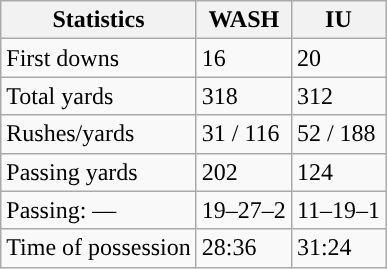<table class="wikitable" style="float:left">
<tr>
<th>Statistics</th>
<th>WASH</th>
<th>IU</th>
</tr>
<tr>
<td>First downs</td>
<td>16</td>
<td>20</td>
</tr>
<tr>
<td>Total yards</td>
<td>318</td>
<td>312</td>
</tr>
<tr>
<td>Rushes/yards</td>
<td>31 / 116</td>
<td>52 / 188</td>
</tr>
<tr>
<td>Passing yards</td>
<td>202</td>
<td>124</td>
</tr>
<tr>
<td>Passing: ––</td>
<td>19–27–2</td>
<td>11–19–1</td>
</tr>
<tr>
<td>Time of possession</td>
<td>28:36</td>
<td>31:24</td>
</tr>
</table>
